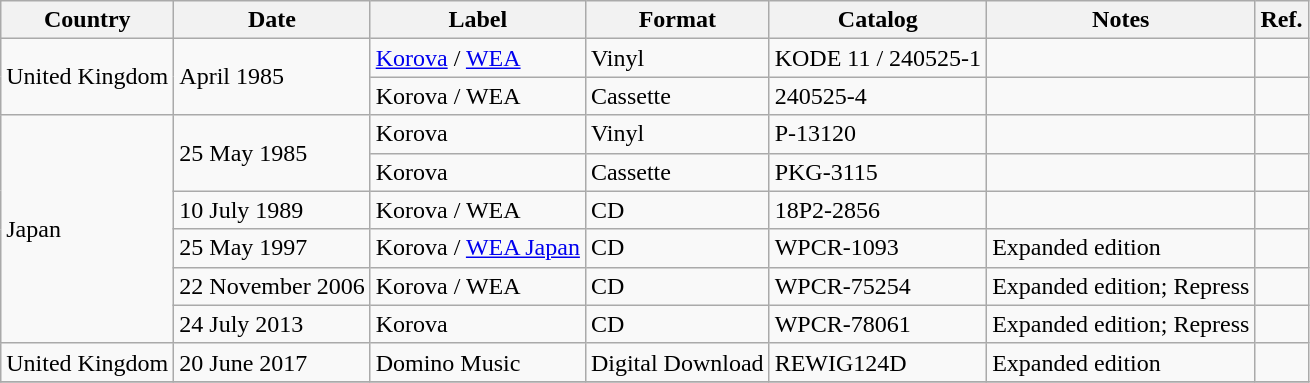<table class="wikitable">
<tr>
<th>Country</th>
<th>Date</th>
<th>Label</th>
<th>Format</th>
<th>Catalog</th>
<th>Notes</th>
<th>Ref.</th>
</tr>
<tr>
<td rowspan="2">United Kingdom</td>
<td rowspan="2">April 1985</td>
<td><a href='#'>Korova</a> / <a href='#'>WEA</a></td>
<td>Vinyl</td>
<td>KODE 11 / 240525-1</td>
<td></td>
<td></td>
</tr>
<tr>
<td>Korova / WEA</td>
<td>Cassette</td>
<td>240525-4</td>
<td></td>
<td></td>
</tr>
<tr>
<td rowspan="6">Japan</td>
<td rowspan="2">25 May 1985</td>
<td>Korova</td>
<td>Vinyl</td>
<td>P-13120</td>
<td></td>
<td></td>
</tr>
<tr>
<td>Korova</td>
<td>Cassette</td>
<td>PKG-3115</td>
<td></td>
<td></td>
</tr>
<tr>
<td>10 July 1989</td>
<td>Korova / WEA</td>
<td>CD</td>
<td>18P2-2856</td>
<td></td>
<td></td>
</tr>
<tr>
<td>25 May 1997</td>
<td>Korova / <a href='#'>WEA Japan</a></td>
<td>CD</td>
<td>WPCR-1093</td>
<td>Expanded edition</td>
<td></td>
</tr>
<tr>
<td>22 November 2006</td>
<td>Korova / WEA</td>
<td>CD</td>
<td>WPCR-75254</td>
<td>Expanded edition; Repress</td>
<td></td>
</tr>
<tr>
<td>24 July 2013</td>
<td>Korova</td>
<td>CD</td>
<td>WPCR-78061</td>
<td>Expanded edition; Repress</td>
<td></td>
</tr>
<tr>
<td>United Kingdom</td>
<td>20 June 2017</td>
<td>Domino Music</td>
<td>Digital Download</td>
<td>REWIG124D</td>
<td>Expanded edition</td>
<td></td>
</tr>
<tr>
</tr>
</table>
